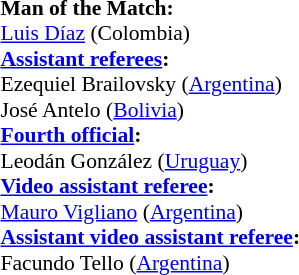<table width=50% style="font-size:90%">
<tr>
<td><br><strong>Man of the Match:</strong>
<br><a href='#'>Luis Díaz</a> (Colombia)<br><strong><a href='#'>Assistant referees</a>:</strong>
<br>Ezequiel Brailovsky (<a href='#'>Argentina</a>)
<br>José Antelo (<a href='#'>Bolivia</a>)
<br><strong><a href='#'>Fourth official</a>:</strong>
<br>Leodán González (<a href='#'>Uruguay</a>)
<br><strong><a href='#'>Video assistant referee</a>:</strong>
<br><a href='#'>Mauro Vigliano</a> (<a href='#'>Argentina</a>)
<br><strong><a href='#'>Assistant video assistant referee</a>:</strong>
<br>Facundo Tello (<a href='#'>Argentina</a>)</td>
</tr>
</table>
